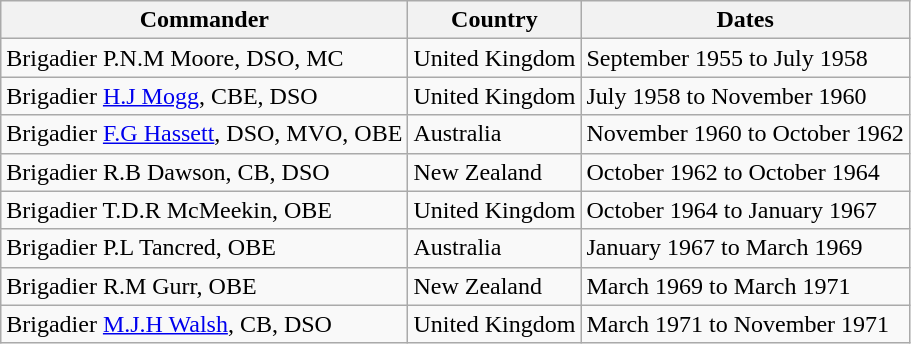<table class="wikitable">
<tr>
<th>Commander</th>
<th>Country</th>
<th>Dates</th>
</tr>
<tr>
<td>Brigadier P.N.M Moore, DSO, MC</td>
<td>United Kingdom</td>
<td>September 1955 to July 1958</td>
</tr>
<tr>
<td>Brigadier <a href='#'>H.J Mogg</a>, CBE, DSO</td>
<td>United Kingdom</td>
<td>July 1958 to November 1960</td>
</tr>
<tr>
<td>Brigadier <a href='#'>F.G Hassett</a>, DSO, MVO, OBE</td>
<td>Australia</td>
<td>November 1960 to October 1962</td>
</tr>
<tr>
<td>Brigadier R.B Dawson, CB, DSO</td>
<td>New Zealand</td>
<td>October 1962 to October 1964</td>
</tr>
<tr>
<td>Brigadier T.D.R McMeekin, OBE</td>
<td>United Kingdom</td>
<td>October 1964 to January 1967</td>
</tr>
<tr>
<td>Brigadier P.L Tancred, OBE</td>
<td>Australia</td>
<td>January 1967 to March 1969</td>
</tr>
<tr>
<td>Brigadier R.M Gurr, OBE</td>
<td>New Zealand</td>
<td>March 1969 to March 1971</td>
</tr>
<tr>
<td>Brigadier <a href='#'>M.J.H Walsh</a>, CB, DSO</td>
<td>United Kingdom</td>
<td>March 1971 to November 1971</td>
</tr>
</table>
